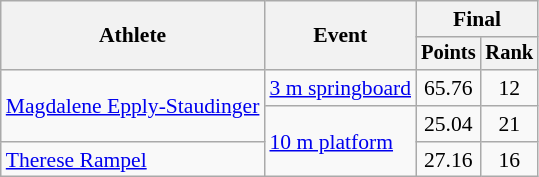<table class="wikitable" style="font-size:90%;">
<tr>
<th rowspan=2>Athlete</th>
<th rowspan=2>Event</th>
<th colspan=2>Final</th>
</tr>
<tr style="font-size:95%">
<th>Points</th>
<th>Rank</th>
</tr>
<tr align=center>
<td align=left rowspan=2><a href='#'>Magdalene Epply-Staudinger</a></td>
<td align=left><a href='#'>3 m springboard</a></td>
<td>65.76</td>
<td>12</td>
</tr>
<tr align=center>
<td align=left rowspan=2><a href='#'>10 m platform</a></td>
<td>25.04</td>
<td>21</td>
</tr>
<tr align=center>
<td align=left><a href='#'>Therese Rampel</a></td>
<td>27.16</td>
<td>16</td>
</tr>
</table>
